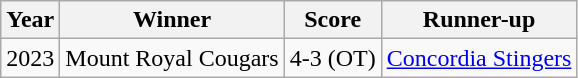<table class="wikitable">
<tr>
<th>Year</th>
<th>Winner</th>
<th>Score</th>
<th>Runner-up</th>
</tr>
<tr>
<td>2023</td>
<td>Mount Royal Cougars</td>
<td>4-3 (OT)</td>
<td><a href='#'>Concordia Stingers</a></td>
</tr>
</table>
